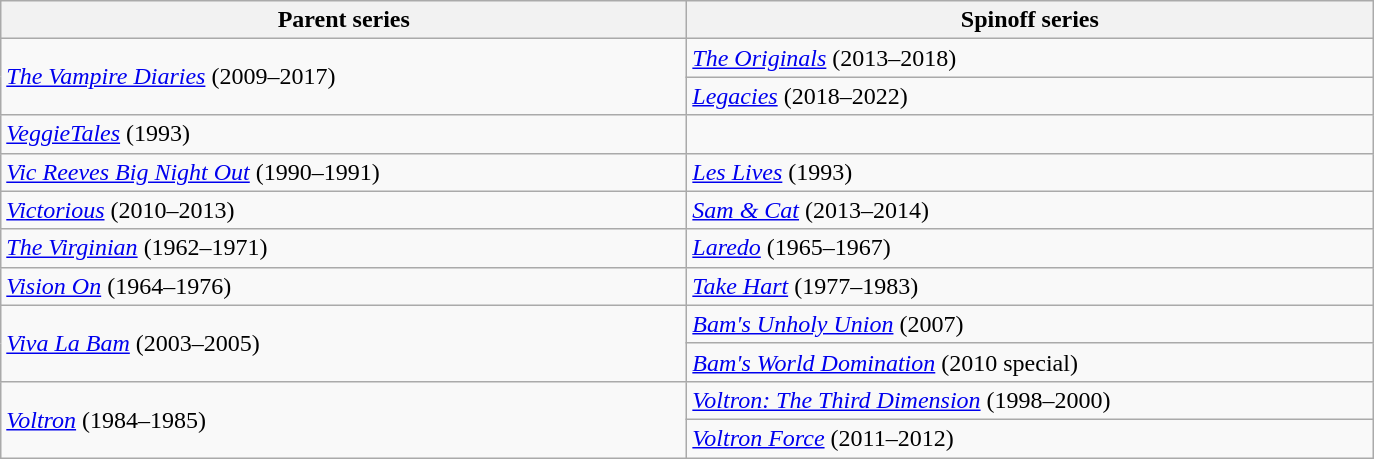<table class="wikitable">
<tr>
<th width="450">Parent series</th>
<th width="450">Spinoff series</th>
</tr>
<tr>
<td rowspan="2"><em><a href='#'>The Vampire Diaries</a></em> (2009–2017)</td>
<td><em><a href='#'>The Originals</a></em> (2013–2018)</td>
</tr>
<tr>
<td><em><a href='#'>Legacies</a></em> (2018–2022)</td>
</tr>
<tr>
<td><em><a href='#'>VeggieTales</a></em> (1993)</td>
<td></td>
</tr>
<tr>
<td><em><a href='#'>Vic Reeves Big Night Out</a></em> (1990–1991)</td>
<td><em><a href='#'>Les Lives</a></em> (1993)</td>
</tr>
<tr>
<td><em><a href='#'>Victorious</a></em> (2010–2013)</td>
<td><em><a href='#'>Sam & Cat</a></em> (2013–2014)</td>
</tr>
<tr>
<td><em><a href='#'>The Virginian</a></em> (1962–1971)</td>
<td><em><a href='#'>Laredo</a></em> (1965–1967)</td>
</tr>
<tr>
<td><em><a href='#'>Vision On</a></em> (1964–1976)</td>
<td><em><a href='#'>Take Hart</a></em> (1977–1983)</td>
</tr>
<tr>
<td rowspan="2"><em><a href='#'>Viva La Bam</a></em> (2003–2005)</td>
<td><em><a href='#'>Bam's Unholy Union</a></em> (2007)</td>
</tr>
<tr>
<td><em><a href='#'>Bam's World Domination</a></em> (2010 special)</td>
</tr>
<tr>
<td rowspan="2"><em><a href='#'>Voltron</a></em> (1984–1985)</td>
<td><em><a href='#'>Voltron: The Third Dimension</a></em> (1998–2000)</td>
</tr>
<tr>
<td><em><a href='#'>Voltron Force</a></em> (2011–2012)</td>
</tr>
</table>
